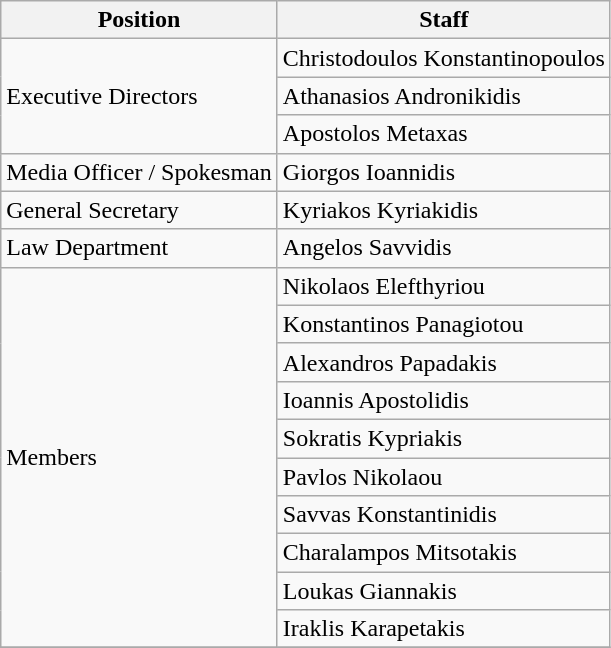<table class="wikitable" style="text-align: center">
<tr>
<th align=left>Position</th>
<th align=left>Staff</th>
</tr>
<tr>
<td rowspan="3" align=left>Executive Directors</td>
<td align=left> Christodoulos Konstantinopoulos</td>
</tr>
<tr>
<td align=left> Athanasios Andronikidis</td>
</tr>
<tr>
<td align=left> Apostolos Metaxas</td>
</tr>
<tr>
<td align=left>Media Officer / Spokesman</td>
<td align=left> Giorgos Ioannidis</td>
</tr>
<tr>
<td align=left>General Secretary</td>
<td align=left> Kyriakos Kyriakidis</td>
</tr>
<tr>
<td align=left>Law Department</td>
<td align=left> Angelos Savvidis</td>
</tr>
<tr>
<td rowspan="10" align=left>Members</td>
<td align=left> Nikolaos Elefthyriou</td>
</tr>
<tr>
<td align=left> Konstantinos Panagiotou</td>
</tr>
<tr>
<td align=left> Alexandros Papadakis</td>
</tr>
<tr>
<td align=left> Ioannis Apostolidis</td>
</tr>
<tr>
<td align=left> Sokratis Kypriakis</td>
</tr>
<tr>
<td align=left> Pavlos Nikolaou</td>
</tr>
<tr>
<td align=left> Savvas Konstantinidis</td>
</tr>
<tr>
<td align=left> Charalampos Mitsotakis</td>
</tr>
<tr>
<td align=left> Loukas Giannakis</td>
</tr>
<tr>
<td align=left> Iraklis Karapetakis</td>
</tr>
<tr>
</tr>
</table>
